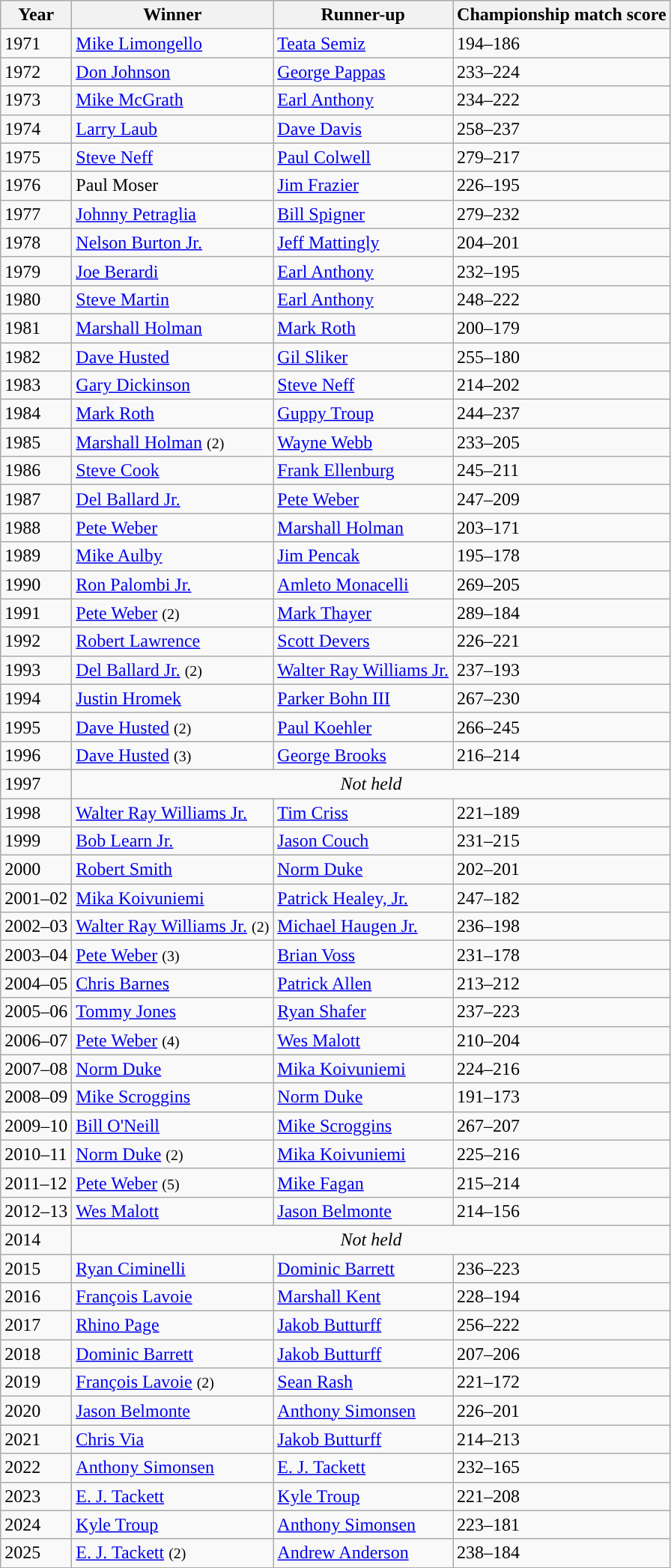<table class="wikitable">
<tr>
<th>Year</th>
<th>Winner</th>
<th>Runner-up</th>
<th>Championship match score</th>
</tr>
<tr>
<td>1971</td>
<td><a href='#'>Mike Limongello</a></td>
<td><a href='#'>Teata Semiz</a></td>
<td>194–186</td>
</tr>
<tr>
<td>1972</td>
<td><a href='#'>Don Johnson</a></td>
<td><a href='#'>George Pappas</a></td>
<td>233–224</td>
</tr>
<tr>
<td>1973</td>
<td><a href='#'>Mike McGrath</a></td>
<td><a href='#'>Earl Anthony</a></td>
<td>234–222</td>
</tr>
<tr>
<td>1974</td>
<td><a href='#'>Larry Laub</a></td>
<td><a href='#'>Dave Davis</a></td>
<td>258–237</td>
</tr>
<tr>
<td>1975</td>
<td><a href='#'>Steve Neff</a></td>
<td><a href='#'>Paul Colwell</a></td>
<td>279–217</td>
</tr>
<tr>
<td>1976</td>
<td>Paul Moser</td>
<td><a href='#'>Jim Frazier</a></td>
<td>226–195</td>
</tr>
<tr>
<td>1977</td>
<td><a href='#'>Johnny Petraglia</a></td>
<td><a href='#'>Bill Spigner</a></td>
<td>279–232</td>
</tr>
<tr>
<td>1978</td>
<td><a href='#'>Nelson Burton Jr.</a></td>
<td><a href='#'>Jeff Mattingly</a></td>
<td>204–201</td>
</tr>
<tr>
<td>1979</td>
<td><a href='#'>Joe Berardi</a></td>
<td><a href='#'>Earl Anthony</a></td>
<td>232–195</td>
</tr>
<tr>
<td>1980</td>
<td><a href='#'>Steve Martin</a></td>
<td><a href='#'>Earl Anthony</a></td>
<td>248–222</td>
</tr>
<tr>
<td>1981</td>
<td><a href='#'>Marshall Holman</a></td>
<td><a href='#'>Mark Roth</a></td>
<td>200–179</td>
</tr>
<tr>
<td>1982</td>
<td><a href='#'>Dave Husted</a></td>
<td><a href='#'>Gil Sliker</a></td>
<td>255–180</td>
</tr>
<tr>
<td>1983</td>
<td><a href='#'>Gary Dickinson</a></td>
<td><a href='#'>Steve Neff</a></td>
<td>214–202</td>
</tr>
<tr>
<td>1984</td>
<td><a href='#'>Mark Roth</a></td>
<td><a href='#'>Guppy Troup</a></td>
<td>244–237</td>
</tr>
<tr>
<td>1985</td>
<td><a href='#'>Marshall Holman</a> <small>(2)</small></td>
<td><a href='#'>Wayne Webb</a></td>
<td>233–205</td>
</tr>
<tr>
<td>1986</td>
<td><a href='#'>Steve Cook</a></td>
<td><a href='#'>Frank Ellenburg</a></td>
<td>245–211</td>
</tr>
<tr>
<td>1987</td>
<td><a href='#'>Del Ballard Jr.</a></td>
<td><a href='#'>Pete Weber</a></td>
<td>247–209</td>
</tr>
<tr>
<td>1988</td>
<td><a href='#'>Pete Weber</a></td>
<td><a href='#'>Marshall Holman</a></td>
<td>203–171</td>
</tr>
<tr>
<td>1989</td>
<td><a href='#'>Mike Aulby</a></td>
<td><a href='#'>Jim Pencak</a></td>
<td>195–178</td>
</tr>
<tr>
<td>1990</td>
<td><a href='#'>Ron Palombi Jr.</a></td>
<td><a href='#'>Amleto Monacelli</a></td>
<td>269–205</td>
</tr>
<tr>
<td>1991</td>
<td><a href='#'>Pete Weber</a> <small>(2)</small></td>
<td><a href='#'>Mark Thayer</a></td>
<td>289–184</td>
</tr>
<tr>
<td>1992</td>
<td><a href='#'>Robert Lawrence</a></td>
<td><a href='#'>Scott Devers</a></td>
<td>226–221</td>
</tr>
<tr>
<td>1993</td>
<td><a href='#'>Del Ballard Jr.</a> <small>(2)</small></td>
<td><a href='#'>Walter Ray Williams Jr.</a></td>
<td>237–193</td>
</tr>
<tr>
<td>1994</td>
<td><a href='#'>Justin Hromek</a></td>
<td><a href='#'>Parker Bohn III</a></td>
<td>267–230</td>
</tr>
<tr>
<td>1995</td>
<td><a href='#'>Dave Husted</a> <small>(2)</small></td>
<td><a href='#'>Paul Koehler</a></td>
<td>266–245</td>
</tr>
<tr>
<td>1996</td>
<td><a href='#'>Dave Husted</a> <small>(3)</small></td>
<td><a href='#'>George Brooks</a></td>
<td>216–214</td>
</tr>
<tr>
<td>1997</td>
<td colspan=3 align=center><em>Not held</em></td>
</tr>
<tr>
<td>1998</td>
<td><a href='#'>Walter Ray Williams Jr.</a></td>
<td><a href='#'>Tim Criss</a></td>
<td>221–189</td>
</tr>
<tr>
<td>1999</td>
<td><a href='#'>Bob Learn Jr.</a></td>
<td><a href='#'>Jason Couch</a></td>
<td>231–215</td>
</tr>
<tr>
<td>2000</td>
<td><a href='#'>Robert Smith</a></td>
<td><a href='#'>Norm Duke</a></td>
<td>202–201</td>
</tr>
<tr>
<td>2001–02</td>
<td><a href='#'>Mika Koivuniemi</a></td>
<td><a href='#'>Patrick Healey, Jr.</a></td>
<td>247–182</td>
</tr>
<tr>
<td>2002–03</td>
<td><a href='#'>Walter Ray Williams Jr.</a> <small>(2)</small></td>
<td><a href='#'>Michael Haugen Jr.</a></td>
<td>236–198</td>
</tr>
<tr>
<td>2003–04</td>
<td><a href='#'>Pete Weber</a> <small>(3)</small></td>
<td><a href='#'>Brian Voss</a></td>
<td>231–178</td>
</tr>
<tr>
<td>2004–05</td>
<td><a href='#'>Chris Barnes</a></td>
<td><a href='#'>Patrick Allen</a></td>
<td>213–212</td>
</tr>
<tr>
<td>2005–06</td>
<td><a href='#'>Tommy Jones</a></td>
<td><a href='#'>Ryan Shafer</a></td>
<td>237–223</td>
</tr>
<tr>
<td>2006–07</td>
<td><a href='#'>Pete Weber</a> <small>(4)</small></td>
<td><a href='#'>Wes Malott</a></td>
<td>210–204</td>
</tr>
<tr>
<td>2007–08</td>
<td><a href='#'>Norm Duke</a></td>
<td><a href='#'>Mika Koivuniemi</a></td>
<td>224–216</td>
</tr>
<tr>
<td>2008–09</td>
<td><a href='#'>Mike Scroggins</a></td>
<td><a href='#'>Norm Duke</a></td>
<td>191–173</td>
</tr>
<tr>
<td>2009–10</td>
<td><a href='#'>Bill O'Neill</a></td>
<td><a href='#'>Mike Scroggins</a></td>
<td>267–207</td>
</tr>
<tr>
<td>2010–11</td>
<td><a href='#'>Norm Duke</a> <small>(2)</small></td>
<td><a href='#'>Mika Koivuniemi</a></td>
<td>225–216</td>
</tr>
<tr>
<td>2011–12</td>
<td><a href='#'>Pete Weber</a> <small>(5)</small></td>
<td><a href='#'>Mike Fagan</a></td>
<td>215–214</td>
</tr>
<tr>
<td>2012–13</td>
<td><a href='#'>Wes Malott</a></td>
<td><a href='#'>Jason Belmonte</a></td>
<td>214–156</td>
</tr>
<tr>
<td>2014</td>
<td colspan=3 align=center><em>Not held</em></td>
</tr>
<tr>
<td>2015</td>
<td><a href='#'>Ryan Ciminelli</a></td>
<td><a href='#'>Dominic Barrett</a></td>
<td>236–223</td>
</tr>
<tr>
<td>2016</td>
<td><a href='#'>François Lavoie</a></td>
<td><a href='#'>Marshall Kent</a></td>
<td>228–194</td>
</tr>
<tr>
<td>2017</td>
<td><a href='#'>Rhino Page</a></td>
<td><a href='#'>Jakob Butturff</a></td>
<td>256–222</td>
</tr>
<tr>
<td>2018</td>
<td><a href='#'>Dominic Barrett</a></td>
<td><a href='#'>Jakob Butturff</a></td>
<td>207–206</td>
</tr>
<tr>
<td>2019</td>
<td><a href='#'>François Lavoie</a> <small>(2)</small></td>
<td><a href='#'>Sean Rash</a></td>
<td>221–172</td>
</tr>
<tr>
<td>2020</td>
<td><a href='#'>Jason Belmonte</a></td>
<td><a href='#'>Anthony Simonsen</a></td>
<td>226–201</td>
</tr>
<tr>
<td>2021</td>
<td><a href='#'>Chris Via</a></td>
<td><a href='#'>Jakob Butturff</a></td>
<td>214–213</td>
</tr>
<tr>
<td>2022</td>
<td><a href='#'>Anthony Simonsen</a></td>
<td><a href='#'>E. J. Tackett</a></td>
<td>232–165</td>
</tr>
<tr>
<td>2023</td>
<td><a href='#'>E. J. Tackett</a></td>
<td><a href='#'>Kyle Troup</a></td>
<td>221–208</td>
</tr>
<tr>
<td>2024</td>
<td><a href='#'>Kyle Troup</a></td>
<td><a href='#'>Anthony Simonsen</a></td>
<td>223–181</td>
</tr>
<tr>
<td>2025</td>
<td><a href='#'>E. J. Tackett</a> <small>(2)</small></td>
<td><a href='#'>Andrew Anderson</a></td>
<td>238–184</td>
</tr>
</table>
